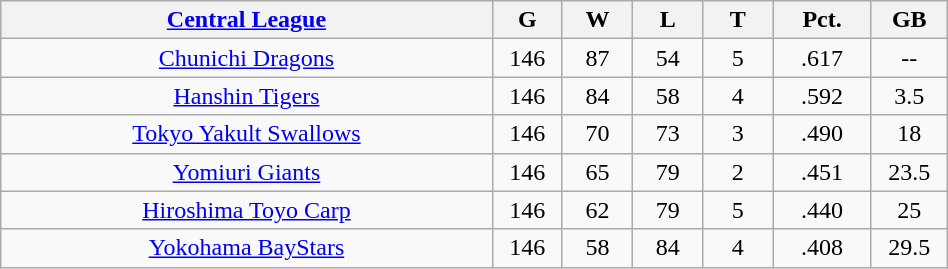<table class="wikitable" width="50%" style="text-align:center;">
<tr>
<th width="35%"><a href='#'>Central League</a></th>
<th width="5%">G</th>
<th width="5%">W</th>
<th width="5%">L</th>
<th width="5%">T</th>
<th width="7%">Pct.</th>
<th width="5%">GB</th>
</tr>
<tr align=center>
<td><a href='#'>Chunichi Dragons</a></td>
<td>146</td>
<td>87</td>
<td>54</td>
<td>5</td>
<td>.617</td>
<td>--</td>
</tr>
<tr align=center>
<td><a href='#'>Hanshin Tigers</a></td>
<td>146</td>
<td>84</td>
<td>58</td>
<td>4</td>
<td>.592</td>
<td>3.5</td>
</tr>
<tr align=center>
<td><a href='#'>Tokyo Yakult Swallows</a></td>
<td>146</td>
<td>70</td>
<td>73</td>
<td>3</td>
<td>.490</td>
<td>18</td>
</tr>
<tr align=center>
<td><a href='#'>Yomiuri Giants</a></td>
<td>146</td>
<td>65</td>
<td>79</td>
<td>2</td>
<td>.451</td>
<td>23.5</td>
</tr>
<tr align=center>
<td><a href='#'>Hiroshima Toyo Carp</a></td>
<td>146</td>
<td>62</td>
<td>79</td>
<td>5</td>
<td>.440</td>
<td>25</td>
</tr>
<tr align=center>
<td><a href='#'>Yokohama BayStars</a></td>
<td>146</td>
<td>58</td>
<td>84</td>
<td>4</td>
<td>.408</td>
<td>29.5</td>
</tr>
</table>
